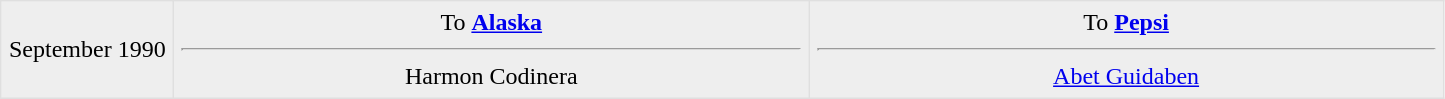<table border=1 style="border-collapse:collapse; text-align: center" bordercolor="#DFDFDF"  cellpadding="5">
<tr bgcolor="eeeeee">
<td style="width:12%">September 1990 <br></td>
<td style="width:44%" valign="top">To <strong><a href='#'>Alaska</a></strong><hr>Harmon Codinera</td>
<td style="width:44%" valign="top">To <strong><a href='#'>Pepsi</a></strong><hr><a href='#'>Abet Guidaben</a></td>
</tr>
</table>
